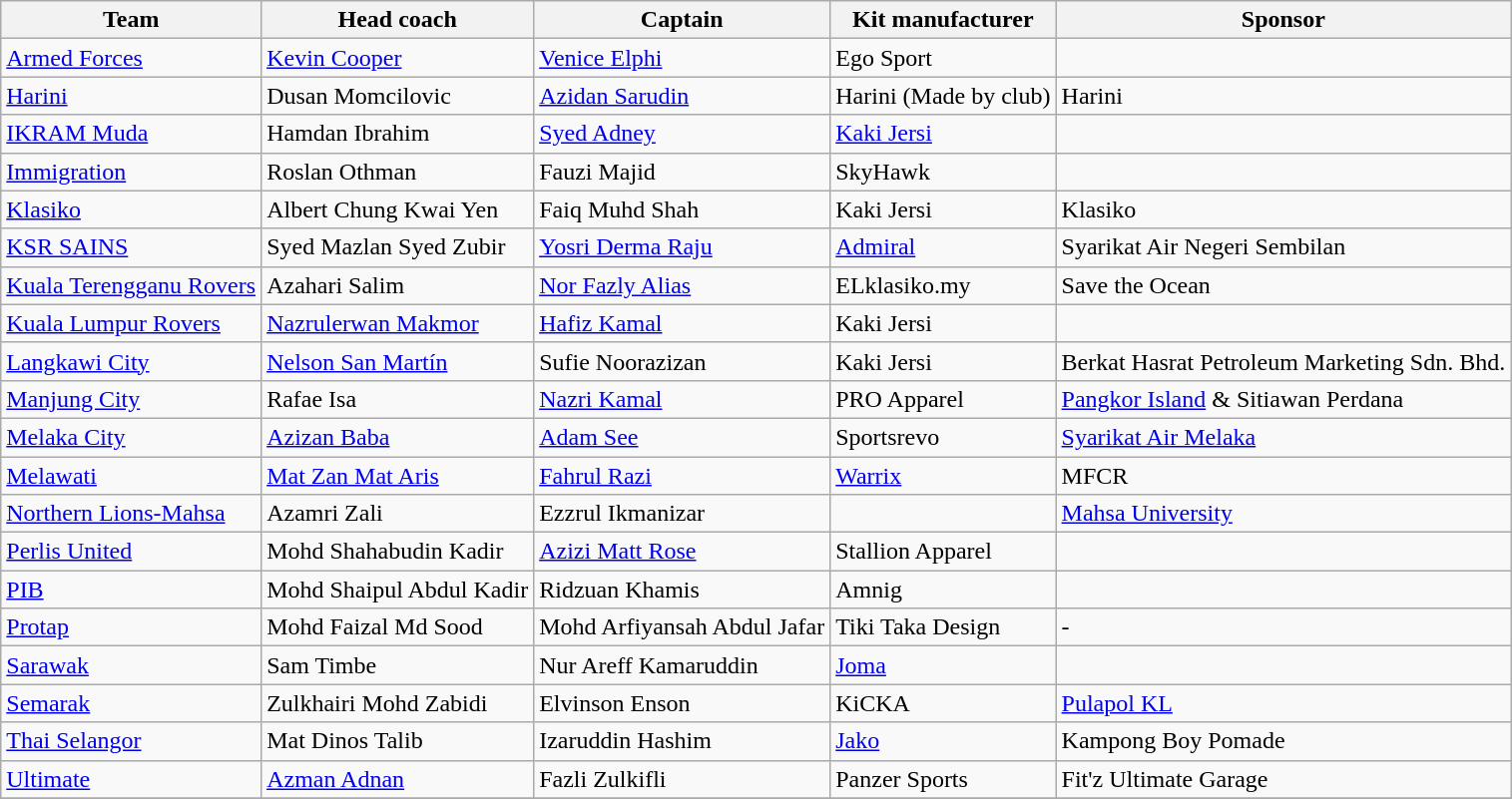<table class="wikitable sortable">
<tr>
<th>Team</th>
<th>Head coach</th>
<th>Captain</th>
<th>Kit manufacturer</th>
<th>Sponsor</th>
</tr>
<tr>
<td><a href='#'>Armed Forces</a></td>
<td> <a href='#'>Kevin Cooper</a></td>
<td> <a href='#'>Venice Elphi</a></td>
<td>Ego Sport</td>
<td></td>
</tr>
<tr>
<td><a href='#'>Harini</a></td>
<td> Dusan Momcilovic</td>
<td> <a href='#'>Azidan Sarudin</a></td>
<td>Harini (Made by club)</td>
<td>Harini</td>
</tr>
<tr>
<td><a href='#'>IKRAM Muda</a></td>
<td> Hamdan Ibrahim</td>
<td> <a href='#'>Syed Adney</a></td>
<td><a href='#'>Kaki Jersi</a></td>
<td></td>
</tr>
<tr>
<td><a href='#'>Immigration</a></td>
<td> Roslan Othman</td>
<td>  Fauzi Majid</td>
<td>SkyHawk</td>
<td></td>
</tr>
<tr>
<td><a href='#'>Klasiko</a></td>
<td> Albert Chung Kwai Yen</td>
<td> Faiq Muhd Shah</td>
<td>Kaki Jersi</td>
<td>Klasiko</td>
</tr>
<tr>
<td><a href='#'>KSR SAINS</a></td>
<td> Syed Mazlan Syed Zubir</td>
<td> <a href='#'>Yosri Derma Raju</a></td>
<td><a href='#'>Admiral</a></td>
<td>Syarikat Air Negeri Sembilan</td>
</tr>
<tr>
<td><a href='#'>Kuala Terengganu Rovers</a></td>
<td> Azahari Salim</td>
<td> <a href='#'>Nor Fazly Alias</a></td>
<td>ELklasiko.my</td>
<td>Save the Ocean</td>
</tr>
<tr>
<td><a href='#'>Kuala Lumpur Rovers</a></td>
<td> <a href='#'>Nazrulerwan Makmor</a></td>
<td> <a href='#'>Hafiz Kamal</a></td>
<td>Kaki Jersi</td>
<td></td>
</tr>
<tr>
<td><a href='#'>Langkawi City</a></td>
<td> <a href='#'>Nelson San Martín</a></td>
<td> Sufie Noorazizan</td>
<td>Kaki Jersi</td>
<td>Berkat Hasrat Petroleum Marketing Sdn. Bhd.</td>
</tr>
<tr>
<td><a href='#'>Manjung City</a></td>
<td> Rafae Isa</td>
<td> <a href='#'>Nazri Kamal</a></td>
<td>PRO Apparel</td>
<td><a href='#'>Pangkor Island</a> & Sitiawan Perdana</td>
</tr>
<tr>
<td><a href='#'>Melaka City</a></td>
<td> <a href='#'>Azizan Baba</a></td>
<td> <a href='#'>Adam See</a></td>
<td>Sportsrevo</td>
<td><a href='#'>Syarikat Air Melaka</a></td>
</tr>
<tr>
<td><a href='#'>Melawati</a></td>
<td> <a href='#'>Mat Zan Mat Aris</a></td>
<td> <a href='#'>Fahrul Razi</a></td>
<td><a href='#'>Warrix</a></td>
<td>MFCR</td>
</tr>
<tr>
<td><a href='#'>Northern Lions-Mahsa</a></td>
<td> Azamri Zali</td>
<td> Ezzrul Ikmanizar</td>
<td></td>
<td><a href='#'>Mahsa University</a></td>
</tr>
<tr>
<td><a href='#'>Perlis United</a></td>
<td> Mohd Shahabudin Kadir</td>
<td> <a href='#'>Azizi Matt Rose</a></td>
<td>Stallion Apparel</td>
<td></td>
</tr>
<tr>
<td><a href='#'>PIB</a></td>
<td> Mohd Shaipul Abdul Kadir</td>
<td> Ridzuan Khamis</td>
<td>Amnig</td>
<td></td>
</tr>
<tr>
<td><a href='#'>Protap</a></td>
<td> Mohd Faizal Md Sood</td>
<td> Mohd Arfiyansah Abdul Jafar</td>
<td>Tiki Taka Design</td>
<td>-</td>
</tr>
<tr>
<td><a href='#'>Sarawak</a></td>
<td> Sam Timbe</td>
<td> Nur Areff Kamaruddin</td>
<td><a href='#'>Joma</a></td>
<td></td>
</tr>
<tr>
<td><a href='#'>Semarak</a></td>
<td> Zulkhairi Mohd Zabidi</td>
<td> Elvinson Enson</td>
<td>KiCKA</td>
<td><a href='#'>Pulapol KL</a></td>
</tr>
<tr>
<td><a href='#'>Thai Selangor</a></td>
<td> Mat Dinos Talib</td>
<td> Izaruddin Hashim</td>
<td><a href='#'>Jako</a></td>
<td>Kampong Boy Pomade</td>
</tr>
<tr>
<td><a href='#'>Ultimate</a></td>
<td> <a href='#'>Azman Adnan</a></td>
<td> Fazli Zulkifli</td>
<td>Panzer Sports</td>
<td>Fit'z Ultimate Garage</td>
</tr>
<tr>
</tr>
</table>
